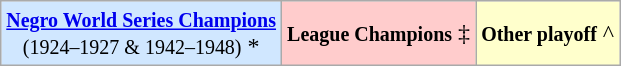<table class="wikitable">
<tr>
<td align="center" bgcolor="#D0E7FF"><small><strong><a href='#'>Negro World Series Champions</a></strong><br>(1924–1927 & 1942–1948)</small> *</td>
<td align="center" bgcolor="#FFCCCC"><small><strong>League Champions</strong></small> ‡</td>
<td align="center" bgcolor="#FFFFCC"><small><strong>Other playoff</strong></small> ^</td>
</tr>
</table>
